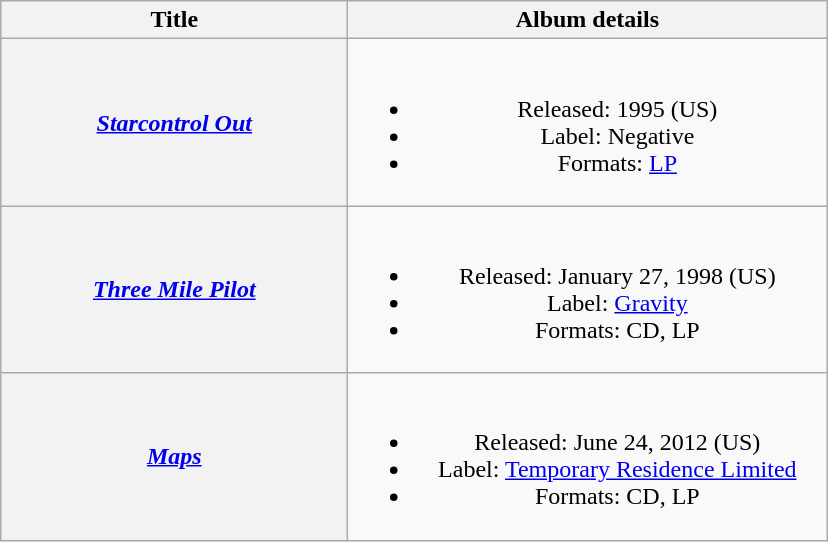<table class="wikitable plainrowheaders" style="text-align:center;">
<tr>
<th scope="col" rowspan="1" style="width:14em;">Title</th>
<th scope="col" rowspan="1" style="width:19.5em;">Album details</th>
</tr>
<tr>
<th scope="row"><em><a href='#'>Starcontrol Out</a></em></th>
<td><br><ul><li>Released: 1995 <span>(US)</span></li><li>Label: Negative</li><li>Formats: <a href='#'>LP</a></li></ul></td>
</tr>
<tr>
<th scope="row"><em><a href='#'>Three Mile Pilot</a></em></th>
<td><br><ul><li>Released: January 27, 1998 <span>(US)</span></li><li>Label: <a href='#'>Gravity</a></li><li>Formats: CD, LP</li></ul></td>
</tr>
<tr>
<th scope="row"><em><a href='#'>Maps</a></em></th>
<td><br><ul><li>Released: June 24, 2012 <span>(US)</span></li><li>Label: <a href='#'>Temporary Residence Limited</a></li><li>Formats: CD, LP</li></ul></td>
</tr>
</table>
